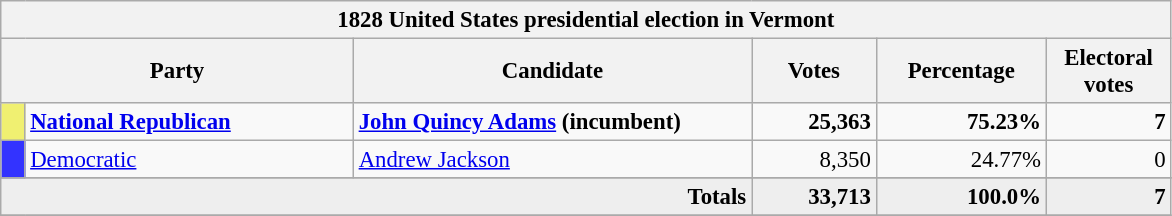<table class="wikitable" style="font-size: 95%;">
<tr>
<th colspan="6">1828 United States presidential election in Vermont</th>
</tr>
<tr>
<th colspan="2" style="width: 15em">Party</th>
<th style="width: 17em">Candidate</th>
<th style="width: 5em">Votes</th>
<th style="width: 7em">Percentage</th>
<th style="width: 5em">Electoral votes</th>
</tr>
<tr>
<th style="background-color:#F0F071; width: 3px"></th>
<td style="width: 130px"><strong><a href='#'>National Republican</a></strong></td>
<td><strong><a href='#'>John Quincy Adams</a> (incumbent)</strong></td>
<td align="right"><strong>25,363</strong></td>
<td align="right"><strong>75.23%</strong></td>
<td align="right"><strong>7</strong></td>
</tr>
<tr>
<th style="background-color:#3333FF; width: 3px"></th>
<td style="width: 130px"><a href='#'>Democratic</a></td>
<td><a href='#'>Andrew Jackson</a></td>
<td align="right">8,350</td>
<td align="right">24.77%</td>
<td align="right">0</td>
</tr>
<tr>
</tr>
<tr bgcolor="#EEEEEE">
<td colspan="3" align="right"><strong>Totals</strong></td>
<td align="right"><strong>33,713</strong></td>
<td align="right"><strong>100.0%</strong></td>
<td align="right"><strong>7</strong></td>
</tr>
<tr>
</tr>
</table>
